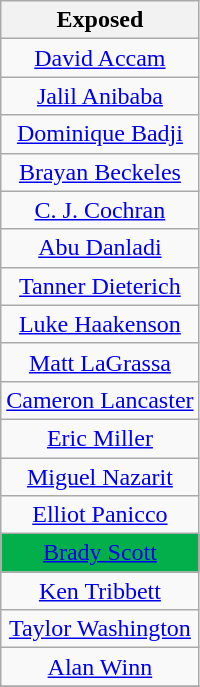<table class="wikitable" style="text-align:center">
<tr>
<th>Exposed</th>
</tr>
<tr>
<td><a href='#'>David Accam</a></td>
</tr>
<tr>
<td><a href='#'>Jalil Anibaba</a></td>
</tr>
<tr>
<td><a href='#'>Dominique Badji</a></td>
</tr>
<tr>
<td><a href='#'>Brayan Beckeles</a></td>
</tr>
<tr>
<td><a href='#'>C. J. Cochran</a></td>
</tr>
<tr>
<td><a href='#'>Abu Danladi</a></td>
</tr>
<tr>
<td><a href='#'>Tanner Dieterich</a></td>
</tr>
<tr>
<td><a href='#'>Luke Haakenson</a></td>
</tr>
<tr>
<td><a href='#'>Matt LaGrassa</a></td>
</tr>
<tr>
<td><a href='#'>Cameron Lancaster</a></td>
</tr>
<tr>
<td><a href='#'>Eric Miller</a></td>
</tr>
<tr>
<td><a href='#'>Miguel Nazarit</a></td>
</tr>
<tr>
<td><a href='#'>Elliot Panicco</a></td>
</tr>
<tr>
<td style="background: #03AF4B"><a href='#'>Brady Scott</a></td>
</tr>
<tr>
<td><a href='#'>Ken Tribbett</a></td>
</tr>
<tr>
<td><a href='#'>Taylor Washington</a></td>
</tr>
<tr>
<td><a href='#'>Alan Winn</a></td>
</tr>
<tr>
</tr>
</table>
